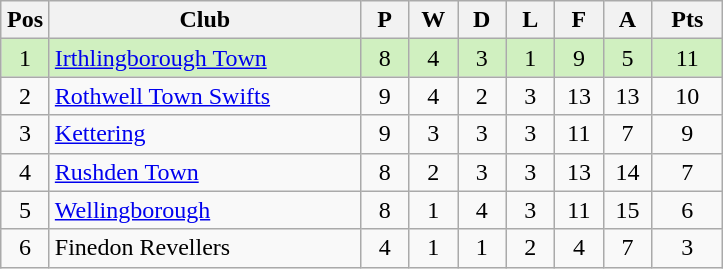<table class="wikitable" style="text-align:center">
<tr>
<th width="25">Pos</th>
<th width="200">Club</th>
<th width="25">P</th>
<th width="25">W</th>
<th width="25">D</th>
<th width="25">L</th>
<th width="25">F</th>
<th width="25">A</th>
<th width="40">Pts</th>
</tr>
<tr style="background:#D0F0C0;">
<td>1</td>
<td align="left"><a href='#'>Irthlingborough Town</a></td>
<td>8</td>
<td>4</td>
<td>3</td>
<td>1</td>
<td>9</td>
<td>5</td>
<td>11</td>
</tr>
<tr>
<td>2</td>
<td align="left"><a href='#'>Rothwell Town Swifts</a></td>
<td>9</td>
<td>4</td>
<td>2</td>
<td>3</td>
<td>13</td>
<td>13</td>
<td>10</td>
</tr>
<tr>
<td>3</td>
<td align="left"><a href='#'>Kettering</a></td>
<td>9</td>
<td>3</td>
<td>3</td>
<td>3</td>
<td>11</td>
<td>7</td>
<td>9</td>
</tr>
<tr>
<td>4</td>
<td align="left"><a href='#'>Rushden Town</a></td>
<td>8</td>
<td>2</td>
<td>3</td>
<td>3</td>
<td>13</td>
<td>14</td>
<td>7</td>
</tr>
<tr>
<td>5</td>
<td align="left"><a href='#'>Wellingborough</a></td>
<td>8</td>
<td>1</td>
<td>4</td>
<td>3</td>
<td>11</td>
<td>15</td>
<td>6</td>
</tr>
<tr>
<td>6</td>
<td align="left">Finedon Revellers</td>
<td>4</td>
<td>1</td>
<td>1</td>
<td>2</td>
<td>4</td>
<td>7</td>
<td>3</td>
</tr>
</table>
